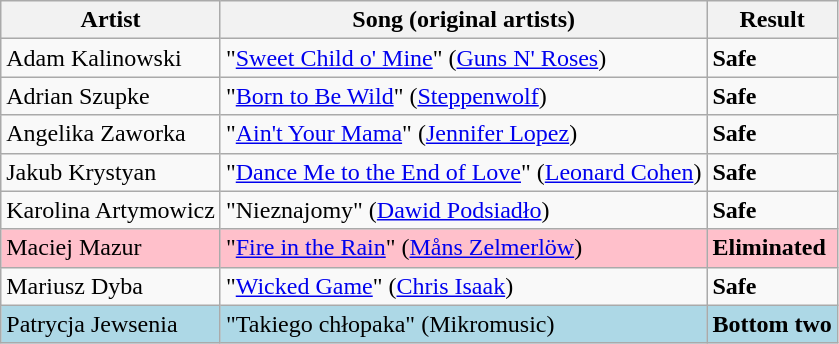<table class=wikitable>
<tr>
<th>Artist</th>
<th>Song (original artists)</th>
<th>Result</th>
</tr>
<tr>
<td>Adam Kalinowski</td>
<td>"<a href='#'>Sweet Child o' Mine</a>" (<a href='#'>Guns N' Roses</a>)</td>
<td><strong>Safe</strong></td>
</tr>
<tr>
<td>Adrian Szupke</td>
<td>"<a href='#'>Born to Be Wild</a>" (<a href='#'>Steppenwolf</a>)</td>
<td><strong>Safe</strong></td>
</tr>
<tr>
<td>Angelika Zaworka</td>
<td>"<a href='#'>Ain't Your Mama</a>" (<a href='#'>Jennifer Lopez</a>)</td>
<td><strong>Safe</strong></td>
</tr>
<tr>
<td>Jakub Krystyan</td>
<td>"<a href='#'>Dance Me to the End of Love</a>" (<a href='#'>Leonard Cohen</a>)</td>
<td><strong>Safe</strong></td>
</tr>
<tr>
<td>Karolina Artymowicz</td>
<td>"Nieznajomy" (<a href='#'>Dawid Podsiadło</a>)</td>
<td><strong>Safe</strong></td>
</tr>
<tr style="background:pink;">
<td>Maciej Mazur</td>
<td>"<a href='#'>Fire in the Rain</a>" (<a href='#'>Måns Zelmerlöw</a>)</td>
<td><strong>Eliminated</strong></td>
</tr>
<tr>
<td>Mariusz Dyba</td>
<td>"<a href='#'>Wicked Game</a>" (<a href='#'>Chris Isaak</a>)</td>
<td><strong>Safe</strong></td>
</tr>
<tr style="background:lightblue;">
<td>Patrycja Jewsenia</td>
<td>"Takiego chłopaka" (Mikromusic)</td>
<td><strong>Bottom two</strong></td>
</tr>
</table>
